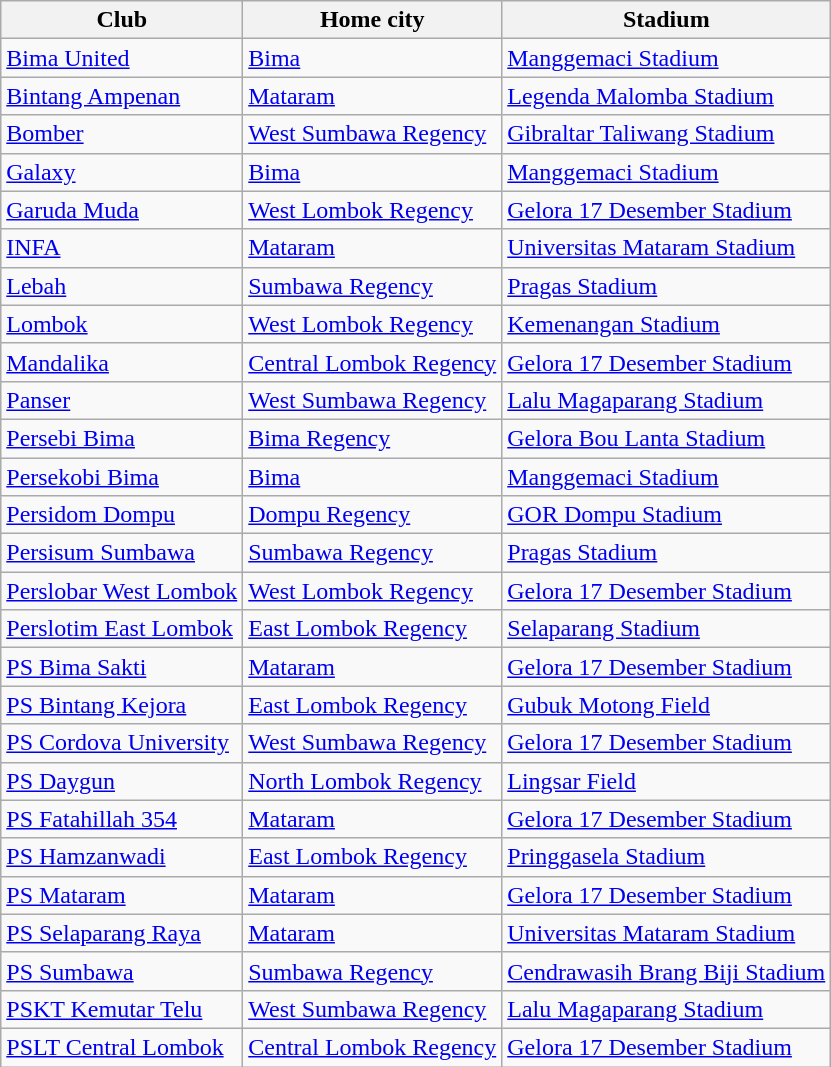<table class="wikitable sortable">
<tr>
<th>Club</th>
<th>Home city</th>
<th>Stadium</th>
</tr>
<tr>
<td><a href='#'>Bima United</a></td>
<td><a href='#'>Bima</a></td>
<td><a href='#'>Manggemaci Stadium</a></td>
</tr>
<tr>
<td><a href='#'>Bintang Ampenan</a></td>
<td><a href='#'>Mataram</a></td>
<td><a href='#'>Legenda Malomba Stadium</a></td>
</tr>
<tr>
<td><a href='#'>Bomber</a></td>
<td><a href='#'>West Sumbawa Regency</a></td>
<td><a href='#'>Gibraltar Taliwang Stadium</a></td>
</tr>
<tr>
<td><a href='#'>Galaxy</a></td>
<td><a href='#'>Bima</a></td>
<td><a href='#'>Manggemaci Stadium</a></td>
</tr>
<tr>
<td><a href='#'>Garuda Muda</a></td>
<td><a href='#'>West Lombok Regency</a></td>
<td><a href='#'>Gelora 17 Desember Stadium</a></td>
</tr>
<tr>
<td><a href='#'>INFA</a></td>
<td><a href='#'>Mataram</a></td>
<td><a href='#'>Universitas Mataram Stadium</a></td>
</tr>
<tr>
<td><a href='#'>Lebah</a></td>
<td><a href='#'>Sumbawa Regency</a></td>
<td><a href='#'>Pragas Stadium</a></td>
</tr>
<tr>
<td><a href='#'>Lombok</a></td>
<td><a href='#'>West Lombok Regency</a></td>
<td><a href='#'>Kemenangan Stadium</a></td>
</tr>
<tr>
<td><a href='#'>Mandalika</a></td>
<td><a href='#'>Central Lombok Regency</a></td>
<td><a href='#'>Gelora 17 Desember Stadium</a></td>
</tr>
<tr>
<td><a href='#'>Panser</a></td>
<td><a href='#'>West Sumbawa Regency</a></td>
<td><a href='#'>Lalu Magaparang Stadium</a></td>
</tr>
<tr>
<td><a href='#'>Persebi Bima</a></td>
<td><a href='#'>Bima Regency</a></td>
<td><a href='#'>Gelora Bou Lanta Stadium</a></td>
</tr>
<tr>
<td><a href='#'>Persekobi Bima</a></td>
<td><a href='#'>Bima</a></td>
<td><a href='#'>Manggemaci Stadium</a></td>
</tr>
<tr>
<td><a href='#'>Persidom Dompu</a></td>
<td><a href='#'>Dompu Regency</a></td>
<td><a href='#'>GOR Dompu Stadium</a></td>
</tr>
<tr>
<td><a href='#'>Persisum Sumbawa</a></td>
<td><a href='#'>Sumbawa Regency</a></td>
<td><a href='#'>Pragas Stadium</a></td>
</tr>
<tr>
<td><a href='#'>Perslobar West Lombok</a></td>
<td><a href='#'>West Lombok Regency</a></td>
<td><a href='#'>Gelora 17 Desember Stadium</a></td>
</tr>
<tr>
<td><a href='#'>Perslotim East Lombok</a></td>
<td><a href='#'>East Lombok Regency</a></td>
<td><a href='#'>Selaparang Stadium</a></td>
</tr>
<tr>
<td><a href='#'>PS Bima Sakti</a></td>
<td><a href='#'>Mataram</a></td>
<td><a href='#'>Gelora 17 Desember Stadium</a></td>
</tr>
<tr>
<td><a href='#'>PS Bintang Kejora</a></td>
<td><a href='#'>East Lombok Regency</a></td>
<td><a href='#'>Gubuk Motong Field</a></td>
</tr>
<tr>
<td><a href='#'>PS Cordova University</a></td>
<td><a href='#'>West Sumbawa Regency</a></td>
<td><a href='#'>Gelora 17 Desember Stadium</a></td>
</tr>
<tr>
<td><a href='#'>PS Daygun</a></td>
<td><a href='#'>North Lombok Regency</a></td>
<td><a href='#'>Lingsar Field</a></td>
</tr>
<tr>
<td><a href='#'>PS Fatahillah 354</a></td>
<td><a href='#'>Mataram</a></td>
<td><a href='#'>Gelora 17 Desember Stadium</a></td>
</tr>
<tr>
<td><a href='#'>PS Hamzanwadi</a></td>
<td><a href='#'>East Lombok Regency</a></td>
<td><a href='#'>Pringgasela Stadium</a></td>
</tr>
<tr>
<td><a href='#'>PS Mataram</a></td>
<td><a href='#'>Mataram</a></td>
<td><a href='#'>Gelora 17 Desember Stadium</a></td>
</tr>
<tr>
<td><a href='#'>PS Selaparang Raya</a></td>
<td><a href='#'>Mataram</a></td>
<td><a href='#'>Universitas Mataram Stadium</a></td>
</tr>
<tr>
<td><a href='#'>PS Sumbawa</a></td>
<td><a href='#'>Sumbawa Regency</a></td>
<td><a href='#'>Cendrawasih Brang Biji Stadium</a></td>
</tr>
<tr>
<td><a href='#'>PSKT Kemutar Telu</a></td>
<td><a href='#'>West Sumbawa Regency</a></td>
<td><a href='#'>Lalu Magaparang Stadium</a></td>
</tr>
<tr>
<td><a href='#'>PSLT Central Lombok</a></td>
<td><a href='#'>Central Lombok Regency</a></td>
<td><a href='#'>Gelora 17 Desember Stadium</a></td>
</tr>
</table>
